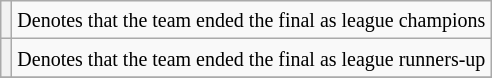<table class="wikitable plainrowheaders">
<tr>
<th scope="row"></th>
<td><small>Denotes that the team ended the final as league champions</small></td>
</tr>
<tr>
<th scope="row"></th>
<td><small>Denotes that the team ended the final as league runners-up</small></td>
</tr>
<tr>
</tr>
</table>
